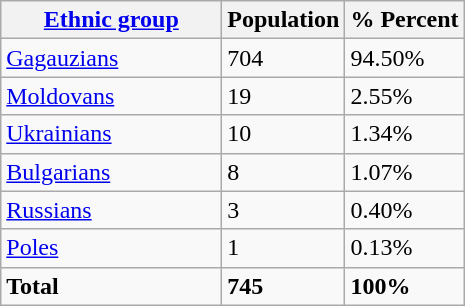<table class="wikitable sortable">
<tr>
<th style="width:140px;"><a href='#'>Ethnic group</a></th>
<th>Population</th>
<th>% Percent</th>
</tr>
<tr>
<td><a href='#'>Gagauzians</a></td>
<td>704</td>
<td>94.50%</td>
</tr>
<tr>
<td><a href='#'>Moldovans</a></td>
<td>19</td>
<td>2.55%</td>
</tr>
<tr>
<td><a href='#'>Ukrainians</a></td>
<td>10</td>
<td>1.34%</td>
</tr>
<tr>
<td><a href='#'>Bulgarians</a></td>
<td>8</td>
<td>1.07%</td>
</tr>
<tr>
<td><a href='#'>Russians</a></td>
<td>3</td>
<td>0.40%</td>
</tr>
<tr>
<td><a href='#'>Poles</a></td>
<td>1</td>
<td>0.13%</td>
</tr>
<tr>
<td><strong>Total</strong></td>
<td><strong>745</strong></td>
<td><strong>100%</strong></td>
</tr>
</table>
